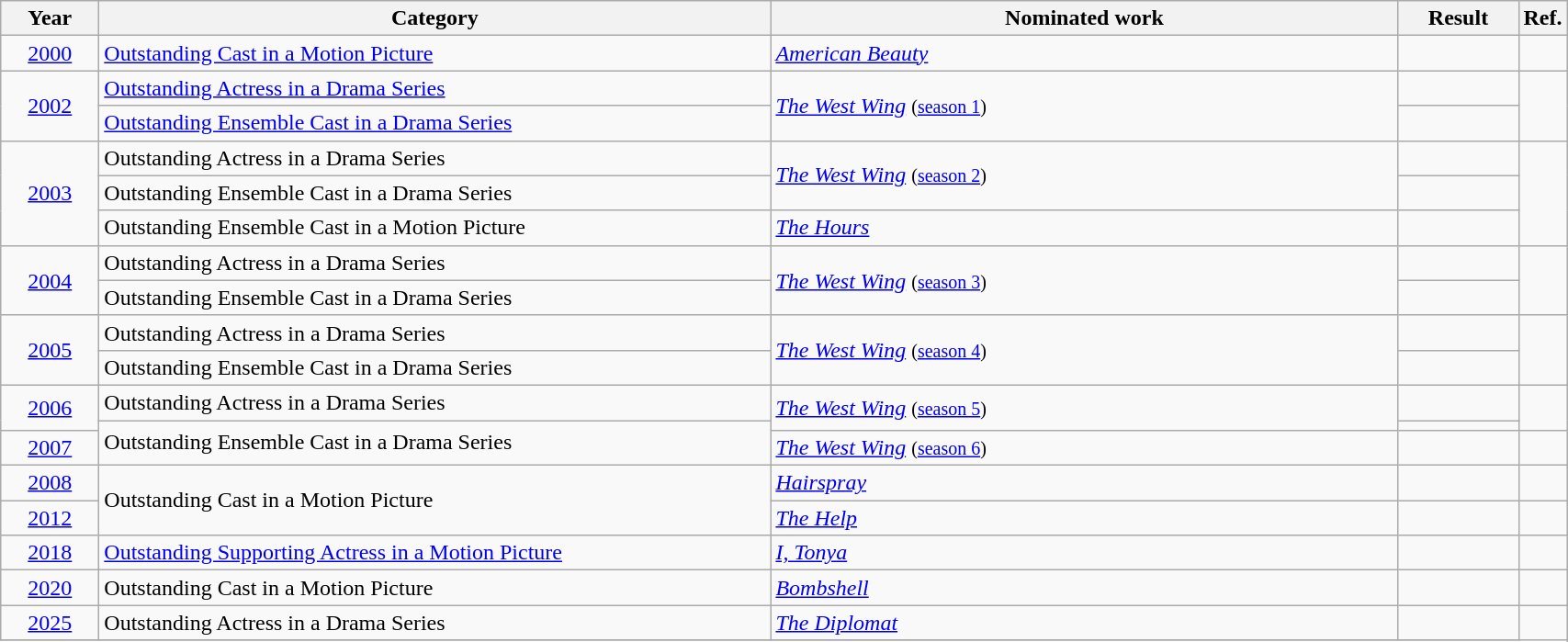<table class=wikitable>
<tr>
<th scope="col" style="width:4em;">Year</th>
<th scope="col" style="width:30em;">Category</th>
<th scope="col" style="width:28em;">Nominated work</th>
<th scope="col" style="width:5em;">Result</th>
<th>Ref.</th>
</tr>
<tr>
<td style="text-align:center;"><a href='#'>2000</a></td>
<td><a href='#'>Outstanding Cast in a Motion Picture</a></td>
<td><em><a href='#'>American Beauty</a></em></td>
<td></td>
<td style="text-align:center;"></td>
</tr>
<tr>
<td style="text-align:center;", rowspan="2"><a href='#'>2002</a></td>
<td><a href='#'>Outstanding Actress in a Drama Series</a></td>
<td rowspan=2><em><a href='#'>The West Wing</a></em> <small> (<a href='#'>season 1</a>) </small></td>
<td></td>
<td style="text-align:center;", rowspan=2></td>
</tr>
<tr>
<td><a href='#'>Outstanding Ensemble Cast in a Drama Series</a></td>
<td></td>
</tr>
<tr>
<td style="text-align:center;", rowspan="3"><a href='#'>2003</a></td>
<td>Outstanding Actress in a Drama Series</td>
<td rowspan=2><em><a href='#'>The West Wing</a></em> <small> (<a href='#'>season 2</a>) </small></td>
<td></td>
<td style="text-align:center;", rowspan=3></td>
</tr>
<tr>
<td>Outstanding Ensemble Cast in a Drama Series</td>
<td></td>
</tr>
<tr>
<td>Outstanding Ensemble Cast in a Motion Picture</td>
<td><em><a href='#'>The Hours</a></em></td>
<td></td>
</tr>
<tr>
<td style="text-align:center;", rowspan="2"><a href='#'>2004</a></td>
<td>Outstanding Actress in a Drama Series</td>
<td rowspan=2><em><a href='#'>The West Wing</a></em> <small> (<a href='#'>season 3</a>) </small></td>
<td></td>
<td style="text-align:center;", rowspan=2></td>
</tr>
<tr>
<td>Outstanding Ensemble Cast in a Drama Series</td>
<td></td>
</tr>
<tr>
<td style="text-align:center;", rowspan="2"><a href='#'>2005</a></td>
<td>Outstanding Actress in a Drama Series</td>
<td rowspan=2><em><a href='#'>The West Wing</a></em> <small> (<a href='#'>season 4</a>) </small></td>
<td></td>
<td style="text-align:center;", rowspan=2></td>
</tr>
<tr>
<td>Outstanding Ensemble Cast in a Drama Series</td>
<td></td>
</tr>
<tr>
<td style="text-align:center;", rowspan="2"><a href='#'>2006</a></td>
<td>Outstanding Actress in a Drama Series</td>
<td rowspan=2><em><a href='#'>The West Wing</a></em> <small> (<a href='#'>season 5</a>) </small></td>
<td></td>
<td style="text-align:center;",  rowspan=2></td>
</tr>
<tr>
<td rowspan=2>Outstanding Ensemble Cast in a Drama Series</td>
<td></td>
</tr>
<tr>
<td style="text-align:center;"><a href='#'>2007</a></td>
<td><em><a href='#'>The West Wing</a></em> <small> (<a href='#'>season 6</a>) </small></td>
<td></td>
<td style="text-align:center;"></td>
</tr>
<tr>
<td style="text-align:center;"><a href='#'>2008</a></td>
<td rowspan=2>Outstanding Cast in a Motion Picture</td>
<td><em><a href='#'>Hairspray</a></em></td>
<td></td>
<td style="text-align:center;"></td>
</tr>
<tr>
<td style="text-align:center;"><a href='#'>2012</a></td>
<td><em><a href='#'>The Help</a></em></td>
<td></td>
<td style="text-align:center;"></td>
</tr>
<tr>
<td style="text-align:center;"><a href='#'>2018</a></td>
<td><a href='#'>Outstanding Supporting Actress in a Motion Picture</a></td>
<td><em><a href='#'>I, Tonya</a></em></td>
<td></td>
<td style="text-align:center;"></td>
</tr>
<tr>
<td style="text-align:center;"><a href='#'>2020</a></td>
<td>Outstanding Cast in a Motion Picture</td>
<td><em><a href='#'>Bombshell</a></em></td>
<td></td>
<td style="text-align:center;"></td>
</tr>
<tr>
<td style="text-align:center;"><a href='#'>2025</a></td>
<td>Outstanding Actress in a Drama Series</td>
<td><em><a href='#'>The Diplomat</a></em></td>
<td></td>
<td style="text-align:center;", rowspan=2></td>
</tr>
<tr>
</tr>
</table>
